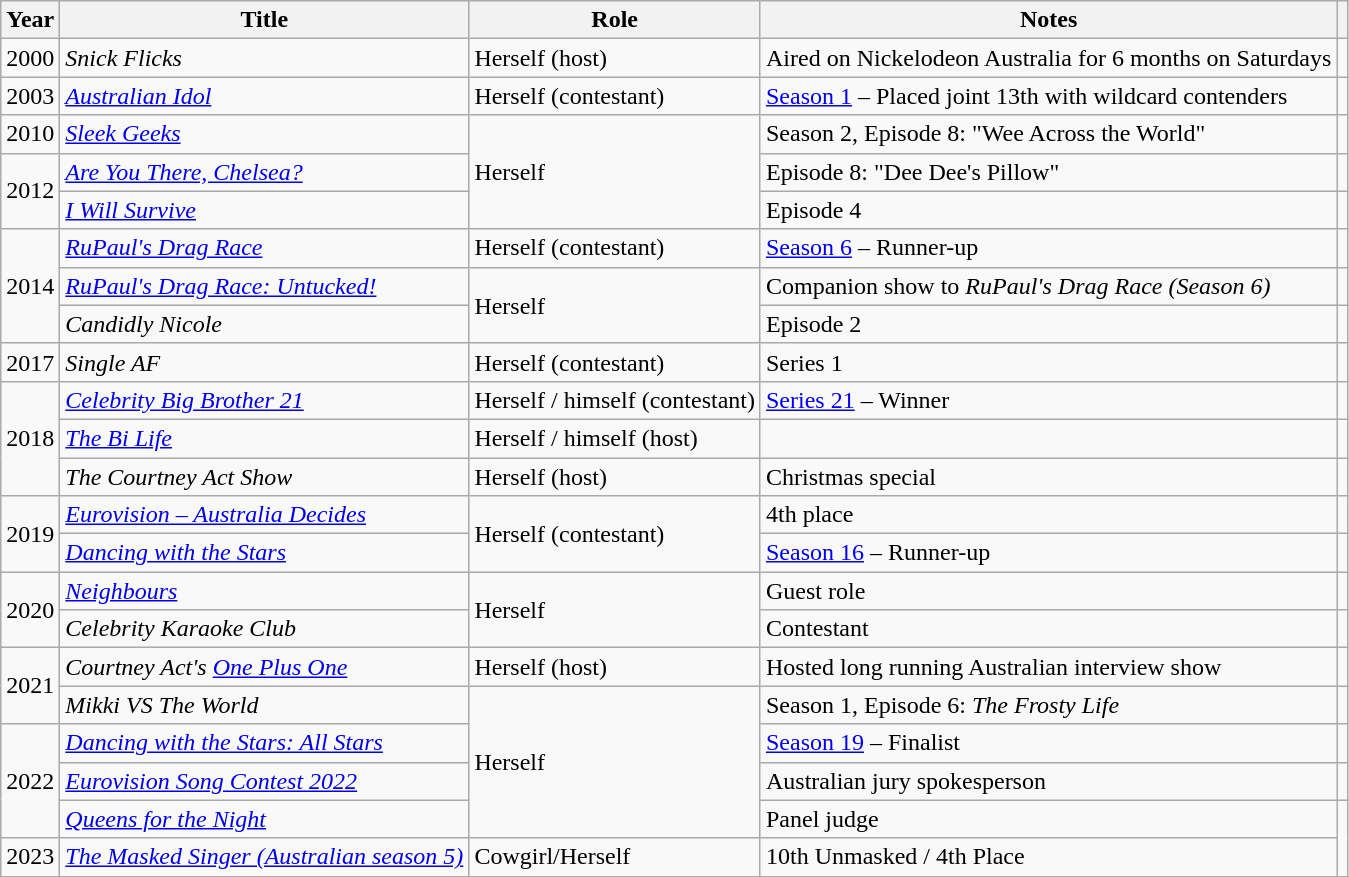<table class="wikitable plainrowheaders" style="text-align:left;">
<tr>
<th>Year</th>
<th>Title</th>
<th>Role</th>
<th>Notes</th>
<th></th>
</tr>
<tr>
<td>2000</td>
<td><em>Snick Flicks</em></td>
<td>Herself (host)</td>
<td>Aired on Nickelodeon Australia for 6 months on Saturdays</td>
<td></td>
</tr>
<tr>
<td>2003</td>
<td><em><a href='#'>Australian Idol</a></em></td>
<td>Herself (contestant)</td>
<td><a href='#'>Season 1</a> – Placed joint 13th with wildcard contenders</td>
<td></td>
</tr>
<tr>
<td>2010</td>
<td><em><a href='#'>Sleek Geeks</a></em></td>
<td rowspan="3">Herself</td>
<td>Season 2, Episode 8: "Wee Across the World"</td>
<td></td>
</tr>
<tr>
<td rowspan="2">2012</td>
<td><em><a href='#'>Are You There, Chelsea?</a></em></td>
<td>Episode 8: "Dee Dee's Pillow"</td>
<td></td>
</tr>
<tr>
<td><em><a href='#'>I Will Survive</a></em></td>
<td>Episode 4</td>
<td></td>
</tr>
<tr>
<td rowspan="3">2014</td>
<td><em><a href='#'>RuPaul's Drag Race</a></em></td>
<td>Herself (contestant)</td>
<td><a href='#'>Season 6</a> – Runner-up</td>
<td></td>
</tr>
<tr>
<td><a href='#'><em>RuPaul's Drag Race: Untucked!</em></a></td>
<td rowspan="2">Herself</td>
<td>Companion show to <em>RuPaul's Drag Race (Season 6)</em></td>
<td></td>
</tr>
<tr>
<td><em>Candidly Nicole</em></td>
<td>Episode 2</td>
<td></td>
</tr>
<tr>
<td>2017</td>
<td><em>Single AF</em></td>
<td>Herself (contestant)</td>
<td>Series 1</td>
<td></td>
</tr>
<tr>
<td rowspan=3>2018</td>
<td><em><a href='#'>Celebrity Big Brother 21</a></em></td>
<td>Herself / himself (contestant)</td>
<td><a href='#'>Series 21</a> – Winner</td>
<td></td>
</tr>
<tr>
<td><em><a href='#'>The Bi Life</a></em></td>
<td>Herself / himself (host)</td>
<td></td>
<td></td>
</tr>
<tr>
<td><em>The Courtney Act Show</em></td>
<td>Herself (host)</td>
<td>Christmas special</td>
<td></td>
</tr>
<tr>
<td rowspan=2>2019</td>
<td><em><a href='#'>Eurovision – Australia Decides</a></em></td>
<td rowspan=2>Herself (contestant)</td>
<td>4th place</td>
<td></td>
</tr>
<tr>
<td><em><a href='#'>Dancing with the Stars</a></em></td>
<td><a href='#'>Season 16</a> – Runner-up</td>
<td></td>
</tr>
<tr>
<td rowspan=2>2020</td>
<td><em><a href='#'>Neighbours</a></em></td>
<td rowspan=2>Herself</td>
<td>Guest role</td>
<td></td>
</tr>
<tr>
<td><em>Celebrity Karaoke Club</em></td>
<td>Contestant</td>
<td></td>
</tr>
<tr>
<td rowspan=2>2021</td>
<td><em>Courtney Act's <a href='#'>One Plus One</a></em></td>
<td>Herself (host)</td>
<td>Hosted long running Australian interview show</td>
<td></td>
</tr>
<tr>
<td><em>Mikki VS The World</em></td>
<td rowspan="4">Herself</td>
<td>Season 1, Episode 6: <em>The Frosty Life</em></td>
</tr>
<tr>
<td rowspan="3">2022</td>
<td><em><a href='#'>Dancing with the Stars: All Stars</a></em></td>
<td><a href='#'>Season 19</a> – Finalist</td>
<td></td>
</tr>
<tr>
<td><em><a href='#'>Eurovision Song Contest 2022</a></em></td>
<td>Australian jury spokesperson</td>
<td></td>
</tr>
<tr>
<td><em><a href='#'>Queens for the Night</a></em></td>
<td>Panel judge</td>
</tr>
<tr>
<td>2023</td>
<td><em><a href='#'>The Masked Singer (Australian season 5)</a></em></td>
<td>Cowgirl/Herself</td>
<td>10th Unmasked / 4th Place</td>
</tr>
</table>
